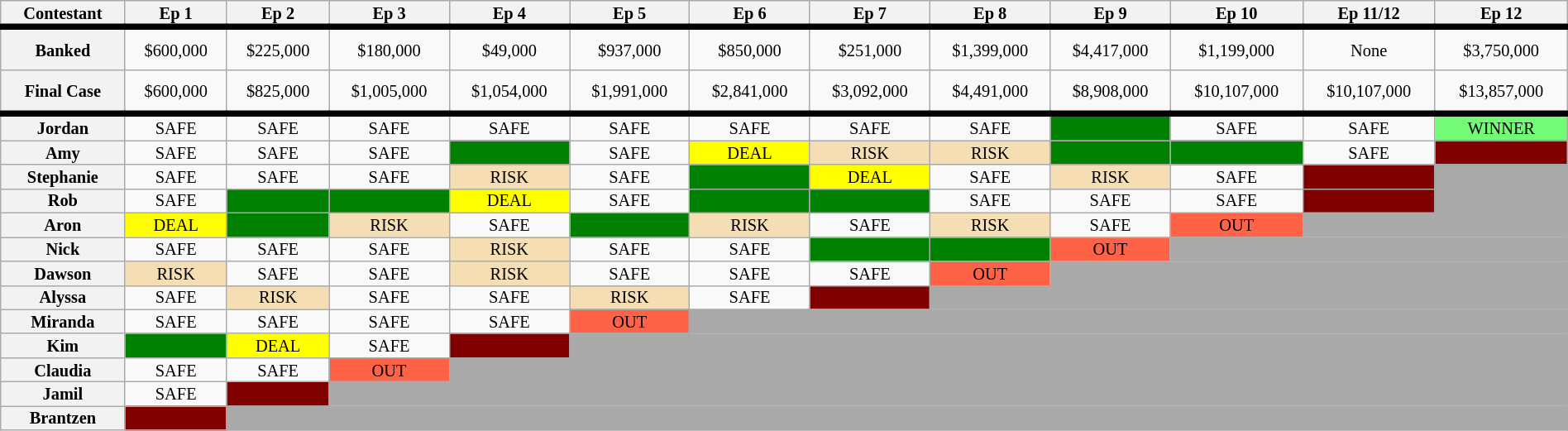<table class="wikitable" style="text-align:center; line-height:13px; font-size:85%; width:100%;">
<tr>
<th scope="col">Contestant</th>
<th scope="col">Ep 1</th>
<th scope="col">Ep 2</th>
<th scope="col">Ep 3</th>
<th scope="col">Ep 4</th>
<th scope="col">Ep 5</th>
<th scope="col">Ep 6</th>
<th scope="col">Ep 7</th>
<th scope="col">Ep 8</th>
<th scope="col">Ep 9</th>
<th scope="col">Ep 10</th>
<th scope="col">Ep 11/12</th>
<th scope="col">Ep 12</th>
</tr>
<tr style="border-top:5px solid; height:35px">
<th scope="row">Banked</th>
<td>$600,000</td>
<td>$225,000</td>
<td>$180,000</td>
<td>$49,000</td>
<td>$937,000</td>
<td>$850,000</td>
<td>$251,000</td>
<td>$1,399,000</td>
<td>$4,417,000</td>
<td>$1,199,000</td>
<td>None</td>
<td>$3,750,000</td>
</tr>
<tr style="height:35px">
<th scope="row">Final Case</th>
<td>$600,000</td>
<td>$825,000</td>
<td>$1,005,000</td>
<td>$1,054,000</td>
<td>$1,991,000</td>
<td>$2,841,000</td>
<td>$3,092,000</td>
<td>$4,491,000</td>
<td>$8,908,000</td>
<td>$10,107,000</td>
<td>$10,107,000</td>
<td>$13,857,000</td>
</tr>
<tr style="border-top:5px solid">
<th scope="row">Jordan</th>
<td>SAFE</td>
<td>SAFE</td>
<td>SAFE</td>
<td>SAFE</td>
<td>SAFE</td>
<td>SAFE</td>
<td>SAFE</td>
<td>SAFE</td>
<td bgcolor="green"></td>
<td>SAFE</td>
<td>SAFE</td>
<td bgcolor=#73FB76>WINNER</td>
</tr>
<tr>
<th>Amy</th>
<td>SAFE</td>
<td>SAFE</td>
<td>SAFE</td>
<td bgcolor="green"></td>
<td>SAFE</td>
<td bgcolor="yellow">DEAL</td>
<td bgcolor="wheat">RISK</td>
<td bgcolor="wheat">RISK</td>
<td bgcolor="green"></td>
<td bgcolor="green"></td>
<td>SAFE</td>
<td bgcolor="maroon"></td>
</tr>
<tr>
<th>Stephanie</th>
<td>SAFE</td>
<td>SAFE</td>
<td>SAFE</td>
<td bgcolor="wheat">RISK</td>
<td>SAFE</td>
<td bgcolor="green"></td>
<td bgcolor="yellow">DEAL</td>
<td>SAFE</td>
<td bgcolor="wheat">RISK</td>
<td>SAFE</td>
<td bgcolor="maroon"></td>
<td colspan="1" bgcolor="darkgray"></td>
</tr>
<tr>
<th>Rob</th>
<td>SAFE</td>
<td bgcolor="green"></td>
<td bgcolor="green"></td>
<td bgcolor="yellow">DEAL</td>
<td>SAFE</td>
<td bgcolor="green"></td>
<td bgcolor="green"></td>
<td>SAFE</td>
<td>SAFE</td>
<td>SAFE</td>
<td bgcolor="maroon"></td>
<td colspan="1" bgcolor="darkgray"></td>
</tr>
<tr>
<th>Aron</th>
<td bgcolor="yellow">DEAL</td>
<td bgcolor="green"></td>
<td bgcolor="wheat">RISK</td>
<td>SAFE</td>
<td bgcolor="green"></td>
<td bgcolor="wheat">RISK</td>
<td>SAFE</td>
<td bgcolor="wheat">RISK</td>
<td>SAFE</td>
<td bgcolor="tomato">OUT</td>
<td colspan="2" bgcolor="darkgray"></td>
</tr>
<tr>
<th>Nick</th>
<td>SAFE</td>
<td>SAFE</td>
<td>SAFE</td>
<td bgcolor="wheat">RISK</td>
<td>SAFE</td>
<td>SAFE</td>
<td bgcolor="green"></td>
<td bgcolor="green"></td>
<td bgcolor="tomato">OUT</td>
<td colspan="3" bgcolor="darkgray"></td>
</tr>
<tr>
<th>Dawson</th>
<td bgcolor="wheat">RISK</td>
<td>SAFE</td>
<td>SAFE</td>
<td bgcolor="wheat">RISK</td>
<td>SAFE</td>
<td>SAFE</td>
<td>SAFE</td>
<td bgcolor="tomato">OUT</td>
<td colspan="4" bgcolor="darkgray"></td>
</tr>
<tr>
<th scope="row">Alyssa</th>
<td>SAFE</td>
<td bgcolor="wheat">RISK</td>
<td>SAFE</td>
<td>SAFE</td>
<td bgcolor="wheat">RISK</td>
<td>SAFE</td>
<td bgcolor="maroon"></td>
<td colspan="5" bgcolor="darkgray"></td>
</tr>
<tr>
<th>Miranda</th>
<td>SAFE</td>
<td>SAFE</td>
<td>SAFE</td>
<td>SAFE</td>
<td bgcolor="tomato">OUT</td>
<td colspan="7" bgcolor="darkgray"></td>
</tr>
<tr>
<th>Kim</th>
<td bgcolor="green"></td>
<td bgcolor="yellow">DEAL</td>
<td>SAFE</td>
<td bgcolor="maroon"></td>
<td colspan="8" bgcolor="darkgray"></td>
</tr>
<tr>
<th>Claudia</th>
<td>SAFE</td>
<td>SAFE</td>
<td bgcolor="tomato">OUT</td>
<td colspan="9" bgcolor="darkgray"></td>
</tr>
<tr>
<th>Jamil</th>
<td>SAFE</td>
<td bgcolor="maroon"></td>
<td colspan="10" bgcolor="darkgray"></td>
</tr>
<tr>
<th>Brantzen</th>
<td bgcolor="maroon"></td>
<td colspan="11" bgcolor="darkgray"></td>
</tr>
</table>
